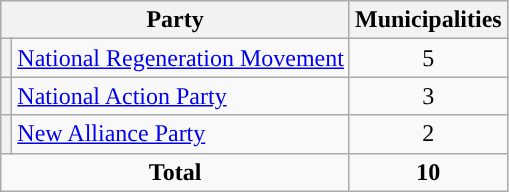<table class="wikitable" style="text-align:center;">
<tr>
<th colspan="2">Party</th>
<th>Municipalities</th>
</tr>
<tr>
<th style="background-color:"></th>
<td style="text-align:left;"><a href='#'>National Regeneration Movement</a></td>
<td>5</td>
</tr>
<tr>
<th style="background-color:"></th>
<td style="text-align:left;"><a href='#'>National Action Party</a></td>
<td>3</td>
</tr>
<tr>
<th style="background-color:"></th>
<td style="text-align:left;"><a href='#'>New Alliance Party</a></td>
<td>2</td>
</tr>
<tr>
<td colspan="2"><strong>Total</strong></td>
<td><strong>10</strong></td>
</tr>
</table>
